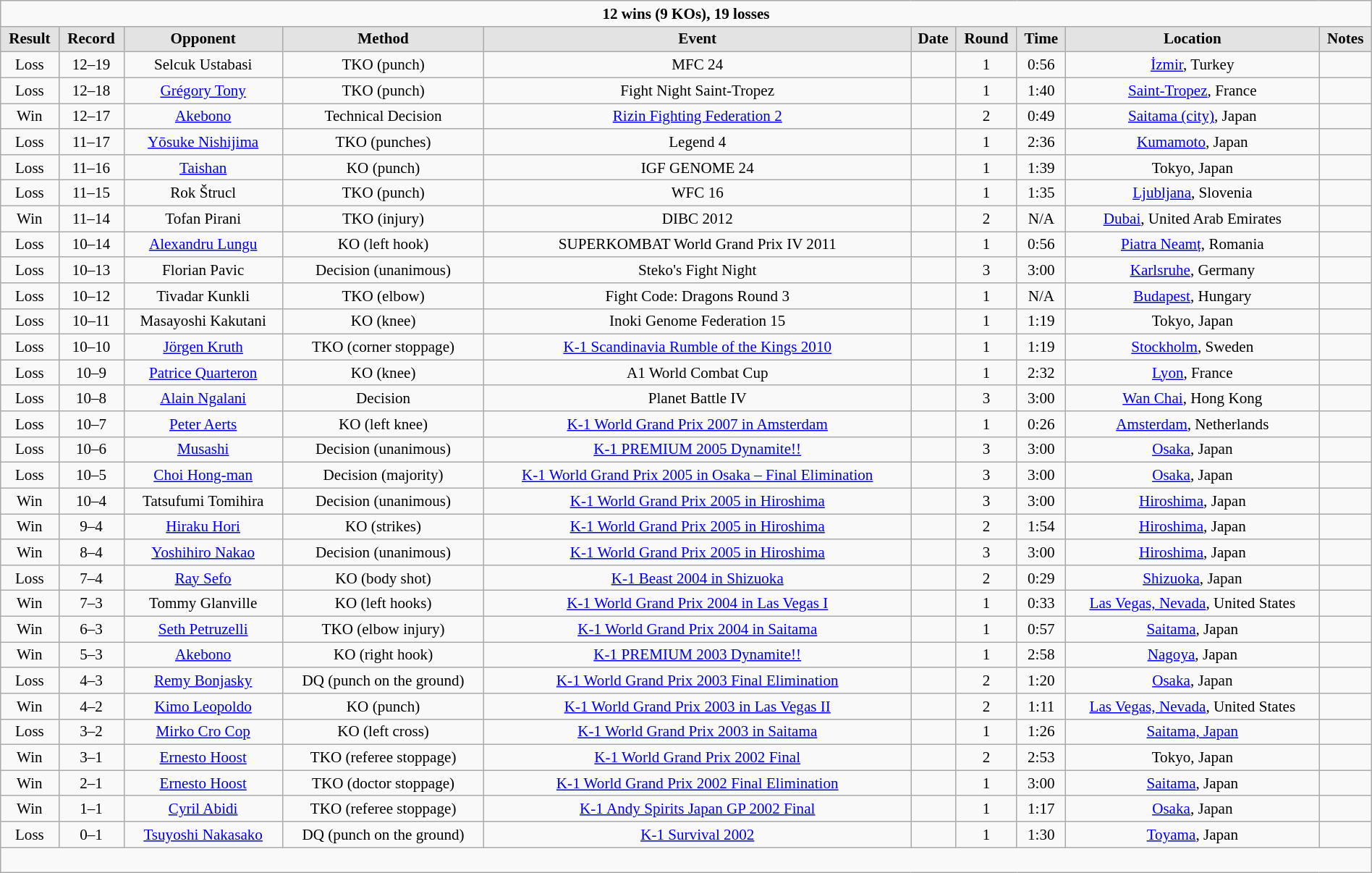<table style="width:100%; clear:both; margin:1.5em auto; text-align:center; font-size:88%;" class="wikitable sortable">
<tr>
<td colspan=10><strong>12 wins (9 KOs), 19 losses</strong></td>
</tr>
<tr>
<th style="border-style: none none solid solid; background: #e3e3e3"><strong>Result</strong></th>
<th style="border-style: none none solid solid; background: #e3e3e3"><strong>Record</strong></th>
<th style="border-style: none none solid solid; background: #e3e3e3"><strong>Opponent</strong></th>
<th style="border-style: none none solid solid; background: #e3e3e3"><strong>Method</strong></th>
<th style="border-style: none none solid solid; background: #e3e3e3"><strong>Event</strong></th>
<th style="border-style: none none solid solid; background: #e3e3e3"><strong>Date</strong></th>
<th style="border-style: none none solid solid; background: #e3e3e3"><strong>Round</strong></th>
<th style="border-style: none none solid solid; background: #e3e3e3"><strong>Time</strong></th>
<th style="border-style: none none solid solid; background: #e3e3e3"><strong>Location</strong></th>
<th style="border-style: none none solid solid; background: #e3e3e3"><strong>Notes</strong></th>
</tr>
<tr>
<td>Loss</td>
<td align=center>12–19</td>
<td>Selcuk Ustabasi</td>
<td>TKO (punch)</td>
<td>MFC 24</td>
<td></td>
<td align=center>1</td>
<td align=center>0:56</td>
<td><a href='#'>İzmir</a>, Turkey</td>
<td></td>
</tr>
<tr>
<td>Loss</td>
<td align=center>12–18</td>
<td><a href='#'>Grégory Tony</a></td>
<td>TKO (punch)</td>
<td>Fight Night Saint-Tropez</td>
<td></td>
<td align=center>1</td>
<td align=center>1:40</td>
<td><a href='#'>Saint-Tropez</a>, France</td>
<td></td>
</tr>
<tr>
<td>Win</td>
<td align=center>12–17</td>
<td><a href='#'>Akebono</a></td>
<td>Technical Decision</td>
<td><a href='#'>Rizin Fighting Federation 2</a></td>
<td></td>
<td align=center>2</td>
<td align=center>0:49</td>
<td><a href='#'>Saitama (city)</a>, Japan</td>
<td align=left></td>
</tr>
<tr>
<td>Loss</td>
<td align=center>11–17</td>
<td><a href='#'>Yōsuke Nishijima</a></td>
<td>TKO (punches)</td>
<td>Legend 4</td>
<td></td>
<td align=center>1</td>
<td align=center>2:36</td>
<td><a href='#'>Kumamoto</a>, Japan</td>
<td></td>
</tr>
<tr>
<td>Loss</td>
<td align=center>11–16</td>
<td><a href='#'>Taishan</a></td>
<td>KO (punch)</td>
<td>IGF GENOME 24</td>
<td></td>
<td align=center>1</td>
<td align=center>1:39</td>
<td>Tokyo, Japan</td>
<td></td>
</tr>
<tr>
<td>Loss</td>
<td align=center>11–15</td>
<td>Rok Štrucl</td>
<td>TKO (punch)</td>
<td>WFC 16</td>
<td></td>
<td align=center>1</td>
<td align=center>1:35</td>
<td><a href='#'>Ljubljana</a>, Slovenia</td>
<td></td>
</tr>
<tr>
<td>Win</td>
<td align=center>11–14</td>
<td>Tofan Pirani</td>
<td>TKO (injury)</td>
<td>DIBC 2012</td>
<td></td>
<td style="text-align:center;">2</td>
<td style="text-align:center;">N/A</td>
<td><a href='#'>Dubai</a>, United Arab Emirates</td>
<td align=left></td>
</tr>
<tr>
<td>Loss</td>
<td align=center>10–14</td>
<td><a href='#'>Alexandru Lungu</a></td>
<td>KO (left hook)</td>
<td>SUPERKOMBAT World Grand Prix IV 2011</td>
<td></td>
<td style="text-align:center;">1</td>
<td style="text-align:center;">0:56</td>
<td><a href='#'>Piatra Neamț</a>, Romania</td>
<td></td>
</tr>
<tr>
<td>Loss</td>
<td align=center>10–13</td>
<td>Florian Pavic</td>
<td>Decision (unanimous)</td>
<td>Steko's Fight Night</td>
<td></td>
<td style="text-align:center;">3</td>
<td style="text-align:center;">3:00</td>
<td><a href='#'>Karlsruhe</a>, Germany</td>
<td></td>
</tr>
<tr>
<td>Loss</td>
<td align=center>10–12</td>
<td>Tivadar Kunkli</td>
<td>TKO (elbow)</td>
<td>Fight Code: Dragons Round 3</td>
<td></td>
<td style="text-align:center;">1</td>
<td style="text-align:center;">N/A</td>
<td><a href='#'>Budapest</a>, Hungary</td>
<td></td>
</tr>
<tr>
<td>Loss</td>
<td align=center>10–11</td>
<td>Masayoshi Kakutani</td>
<td>KO (knee)</td>
<td>Inoki Genome Federation 15</td>
<td></td>
<td style="text-align:center;">1</td>
<td style="text-align:center;">1:19</td>
<td>Tokyo, Japan</td>
<td></td>
</tr>
<tr>
<td>Loss</td>
<td align=center>10–10</td>
<td><a href='#'>Jörgen Kruth</a></td>
<td>TKO (corner stoppage)</td>
<td><a href='#'>K-1 Scandinavia Rumble of the Kings 2010</a></td>
<td></td>
<td style="text-align:center;">1</td>
<td style="text-align:center;">1:19</td>
<td><a href='#'>Stockholm</a>, Sweden</td>
<td></td>
</tr>
<tr>
<td>Loss</td>
<td align=center>10–9</td>
<td><a href='#'>Patrice Quarteron</a></td>
<td>KO (knee)</td>
<td>A1 World Combat Cup</td>
<td></td>
<td style="text-align:center;">1</td>
<td style="text-align:center;">2:32</td>
<td><a href='#'>Lyon</a>, France</td>
<td></td>
</tr>
<tr>
<td>Loss</td>
<td align=center>10–8</td>
<td><a href='#'>Alain Ngalani</a></td>
<td>Decision</td>
<td>Planet Battle IV</td>
<td></td>
<td style="text-align:center;">3</td>
<td style="text-align:center;">3:00</td>
<td><a href='#'>Wan Chai</a>, Hong Kong</td>
<td></td>
</tr>
<tr>
<td>Loss</td>
<td align=center>10–7</td>
<td><a href='#'>Peter Aerts</a></td>
<td>KO (left knee)</td>
<td><a href='#'>K-1 World Grand Prix 2007 in Amsterdam</a></td>
<td></td>
<td style="text-align:center;">1</td>
<td style="text-align:center;">0:26</td>
<td><a href='#'>Amsterdam</a>, Netherlands</td>
<td></td>
</tr>
<tr>
<td>Loss</td>
<td align=center>10–6</td>
<td><a href='#'>Musashi</a></td>
<td>Decision (unanimous)</td>
<td><a href='#'>K-1 PREMIUM 2005 Dynamite!!</a></td>
<td></td>
<td style="text-align:center;">3</td>
<td style="text-align:center;">3:00</td>
<td><a href='#'>Osaka</a>, Japan</td>
<td></td>
</tr>
<tr>
<td>Loss</td>
<td align=center>10–5</td>
<td><a href='#'>Choi Hong-man</a></td>
<td>Decision (majority)</td>
<td><a href='#'>K-1 World Grand Prix 2005 in Osaka – Final Elimination</a></td>
<td></td>
<td style="text-align:center;">3</td>
<td style="text-align:center;">3:00</td>
<td><a href='#'>Osaka</a>, Japan</td>
<td align=left></td>
</tr>
<tr>
<td>Win</td>
<td align=center>10–4</td>
<td>Tatsufumi Tomihira</td>
<td>Decision (unanimous)</td>
<td><a href='#'>K-1 World Grand Prix 2005 in Hiroshima</a></td>
<td></td>
<td style="text-align:center;">3</td>
<td style="text-align:center;">3:00</td>
<td><a href='#'>Hiroshima</a>, Japan</td>
<td align=left></td>
</tr>
<tr>
<td>Win</td>
<td align=center>9–4</td>
<td><a href='#'>Hiraku Hori</a></td>
<td>KO (strikes)</td>
<td><a href='#'>K-1 World Grand Prix 2005 in Hiroshima</a></td>
<td></td>
<td style="text-align:center;">2</td>
<td style="text-align:center;">1:54</td>
<td><a href='#'>Hiroshima</a>, Japan</td>
<td align=left></td>
</tr>
<tr>
<td>Win</td>
<td align=center>8–4</td>
<td><a href='#'>Yoshihiro Nakao</a></td>
<td>Decision (unanimous)</td>
<td><a href='#'>K-1 World Grand Prix 2005 in Hiroshima</a></td>
<td></td>
<td style="text-align:center;">3</td>
<td style="text-align:center;">3:00</td>
<td><a href='#'>Hiroshima</a>, Japan</td>
<td align=left></td>
</tr>
<tr>
<td>Loss</td>
<td align=center>7–4</td>
<td><a href='#'>Ray Sefo</a></td>
<td>KO (body shot)</td>
<td><a href='#'>K-1 Beast 2004 in Shizuoka</a></td>
<td></td>
<td style="text-align:center;">2</td>
<td style="text-align:center;">0:29</td>
<td><a href='#'>Shizuoka</a>, Japan</td>
<td></td>
</tr>
<tr>
<td>Win</td>
<td align=center>7–3</td>
<td>Tommy Glanville</td>
<td>KO (left hooks)</td>
<td><a href='#'>K-1 World Grand Prix 2004 in Las Vegas I</a></td>
<td></td>
<td style="text-align:center;">1</td>
<td style="text-align:center;">0:33</td>
<td><a href='#'>Las Vegas, Nevada</a>, United States</td>
<td></td>
</tr>
<tr>
<td>Win</td>
<td align=center>6–3</td>
<td><a href='#'>Seth Petruzelli</a></td>
<td>TKO (elbow injury)</td>
<td><a href='#'>K-1 World Grand Prix 2004 in Saitama</a></td>
<td></td>
<td style="text-align:center;">1</td>
<td style="text-align:center;">0:57</td>
<td><a href='#'>Saitama</a>, Japan</td>
<td></td>
</tr>
<tr>
<td>Win</td>
<td align=center>5–3</td>
<td><a href='#'>Akebono</a></td>
<td>KO (right hook)</td>
<td><a href='#'>K-1 PREMIUM 2003 Dynamite!!</a></td>
<td></td>
<td style="text-align:center;">1</td>
<td style="text-align:center;">2:58</td>
<td><a href='#'>Nagoya</a>, Japan</td>
<td></td>
</tr>
<tr>
<td>Loss</td>
<td align=center>4–3</td>
<td><a href='#'>Remy Bonjasky</a></td>
<td>DQ (punch on the ground)</td>
<td><a href='#'>K-1 World Grand Prix 2003 Final Elimination</a></td>
<td></td>
<td style="text-align:center;">2</td>
<td style="text-align:center;">1:20</td>
<td><a href='#'>Osaka</a>, Japan</td>
<td align=left></td>
</tr>
<tr>
<td>Win</td>
<td align=center>4–2</td>
<td><a href='#'>Kimo Leopoldo</a></td>
<td>KO (punch)</td>
<td><a href='#'>K-1 World Grand Prix 2003 in Las Vegas II</a></td>
<td></td>
<td style="text-align:center;">2</td>
<td style="text-align:center;">1:11</td>
<td><a href='#'>Las Vegas, Nevada</a>, United States</td>
<td></td>
</tr>
<tr>
<td>Loss</td>
<td align=center>3–2</td>
<td><a href='#'>Mirko Cro Cop</a></td>
<td>KO (left cross)</td>
<td><a href='#'>K-1 World Grand Prix 2003 in Saitama</a></td>
<td></td>
<td style="text-align:center;">1</td>
<td style="text-align:center;">1:26</td>
<td><a href='#'>Saitama, Japan</a></td>
<td></td>
</tr>
<tr>
<td>Win</td>
<td align=center>3–1</td>
<td><a href='#'>Ernesto Hoost</a></td>
<td>TKO (referee stoppage)</td>
<td><a href='#'>K-1 World Grand Prix 2002 Final</a></td>
<td></td>
<td style="text-align:center;">2</td>
<td style="text-align:center;">2:53</td>
<td>Tokyo, Japan</td>
<td align=left></td>
</tr>
<tr>
<td>Win</td>
<td align=center>2–1</td>
<td><a href='#'>Ernesto Hoost</a></td>
<td>TKO (doctor stoppage)</td>
<td><a href='#'>K-1 World Grand Prix 2002 Final Elimination</a></td>
<td></td>
<td style="text-align:center;">1</td>
<td style="text-align:center;">3:00</td>
<td><a href='#'>Saitama</a>, Japan</td>
<td align=left></td>
</tr>
<tr>
<td>Win</td>
<td align=center>1–1</td>
<td><a href='#'>Cyril Abidi</a></td>
<td>TKO (referee stoppage)</td>
<td><a href='#'>K-1 Andy Spirits Japan GP 2002 Final</a></td>
<td></td>
<td style="text-align:center;">1</td>
<td style="text-align:center;">1:17</td>
<td><a href='#'>Osaka</a>, Japan</td>
<td></td>
</tr>
<tr>
<td>Loss</td>
<td align=center>0–1</td>
<td><a href='#'>Tsuyoshi Nakasako</a></td>
<td>DQ (punch on the ground)</td>
<td><a href='#'>K-1 Survival 2002</a></td>
<td></td>
<td style="text-align:center;">1</td>
<td style="text-align:center;">1:30</td>
<td><a href='#'>Toyama</a>, Japan</td>
<td></td>
</tr>
<tr>
<td colspan=10><br></td>
</tr>
</table>
